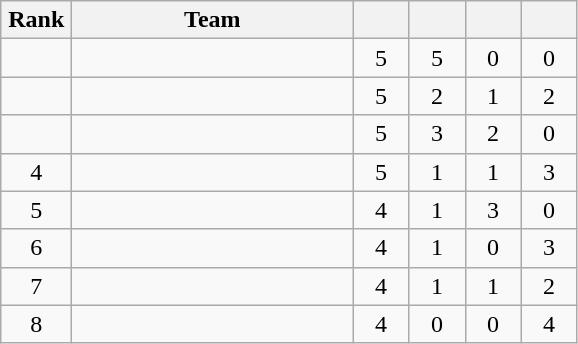<table class="wikitable" style="text-align: center;">
<tr>
<th width=40>Rank</th>
<th width=180>Team</th>
<th width=30></th>
<th width=30></th>
<th width=30></th>
<th width=30></th>
</tr>
<tr>
<td></td>
<td align=left></td>
<td>5</td>
<td>5</td>
<td>0</td>
<td>0</td>
</tr>
<tr>
<td></td>
<td align=left></td>
<td>5</td>
<td>2</td>
<td>1</td>
<td>2</td>
</tr>
<tr>
<td></td>
<td align=left></td>
<td>5</td>
<td>3</td>
<td>2</td>
<td>0</td>
</tr>
<tr>
<td>4</td>
<td align=left></td>
<td>5</td>
<td>1</td>
<td>1</td>
<td>3</td>
</tr>
<tr>
<td>5</td>
<td align=left></td>
<td>4</td>
<td>1</td>
<td>3</td>
<td>0</td>
</tr>
<tr>
<td>6</td>
<td align=left></td>
<td>4</td>
<td>1</td>
<td>0</td>
<td>3</td>
</tr>
<tr>
<td>7</td>
<td align=left></td>
<td>4</td>
<td>1</td>
<td>1</td>
<td>2</td>
</tr>
<tr>
<td>8</td>
<td align=left></td>
<td>4</td>
<td>0</td>
<td>0</td>
<td>4</td>
</tr>
</table>
